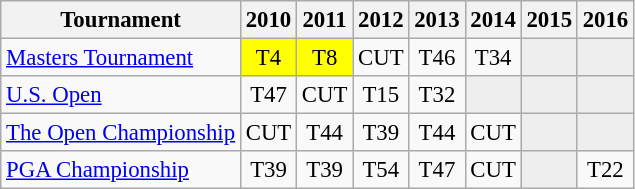<table class="wikitable" style="font-size:95%;text-align:center;">
<tr>
<th>Tournament</th>
<th>2010</th>
<th>2011</th>
<th>2012</th>
<th>2013</th>
<th>2014</th>
<th>2015</th>
<th>2016</th>
</tr>
<tr>
<td align=left><a href='#'>Masters Tournament</a></td>
<td style="background:yellow;">T4</td>
<td style="background:yellow;">T8</td>
<td>CUT</td>
<td>T46</td>
<td>T34</td>
<td style="background:#eeeeee;"></td>
<td style="background:#eeeeee;"></td>
</tr>
<tr>
<td align=left><a href='#'>U.S. Open</a></td>
<td>T47</td>
<td>CUT</td>
<td>T15</td>
<td>T32</td>
<td style="background:#eeeeee;"></td>
<td style="background:#eeeeee;"></td>
<td style="background:#eeeeee;"></td>
</tr>
<tr>
<td align=left><a href='#'>The Open Championship</a></td>
<td>CUT</td>
<td>T44</td>
<td>T39</td>
<td>T44</td>
<td>CUT</td>
<td style="background:#eeeeee;"></td>
<td style="background:#eeeeee;"></td>
</tr>
<tr>
<td align=left><a href='#'>PGA Championship</a></td>
<td>T39</td>
<td>T39</td>
<td>T54</td>
<td>T47</td>
<td>CUT</td>
<td style="background:#eeeeee;"></td>
<td>T22</td>
</tr>
</table>
